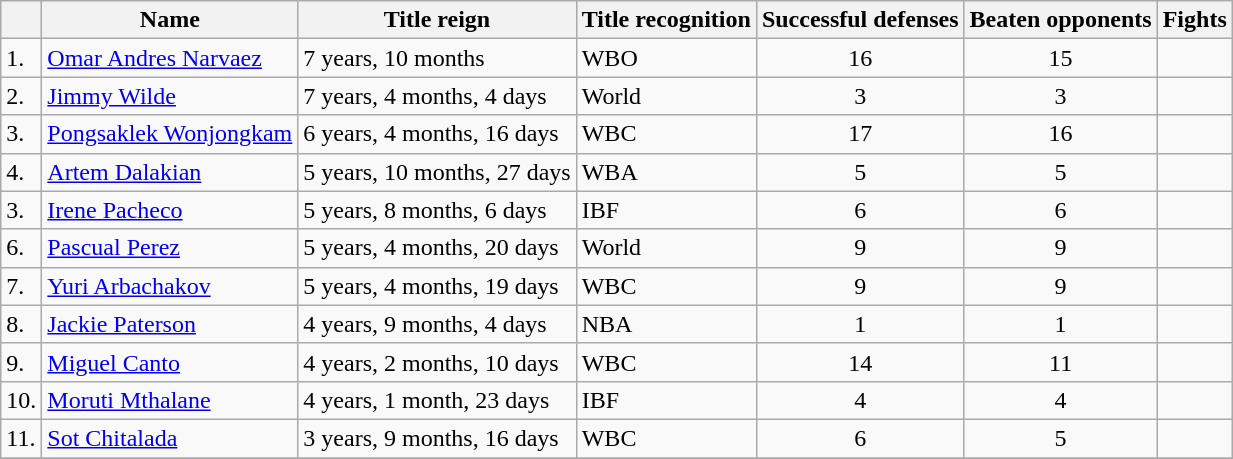<table class="sortable wikitable">
<tr>
<th></th>
<th>Name</th>
<th>Title reign</th>
<th>Title recognition</th>
<th>Successful defenses</th>
<th>Beaten opponents</th>
<th>Fights</th>
</tr>
<tr>
<td>1.</td>
<td><a href='#'>Omar Andres Narvaez</a></td>
<td>7 years, 10 months</td>
<td>WBO</td>
<td align="center">16</td>
<td align="center">15</td>
<td></td>
</tr>
<tr>
<td>2.</td>
<td><a href='#'>Jimmy Wilde</a></td>
<td>7 years, 4 months, 4 days</td>
<td>World</td>
<td align="center">3</td>
<td align="center">3</td>
<td></td>
</tr>
<tr>
<td>3.</td>
<td><a href='#'>Pongsaklek Wonjongkam</a></td>
<td>6 years, 4 months, 16 days</td>
<td>WBC</td>
<td align="center">17</td>
<td align="center">16</td>
<td></td>
</tr>
<tr>
<td>4.</td>
<td><a href='#'>Artem Dalakian</a></td>
<td>5 years, 10 months, 27 days</td>
<td>WBA</td>
<td align="center">5</td>
<td align="center">5</td>
<td></td>
</tr>
<tr>
<td>3.</td>
<td><a href='#'>Irene Pacheco</a></td>
<td>5 years, 8 months, 6 days</td>
<td>IBF</td>
<td align="center">6</td>
<td align="center">6</td>
<td></td>
</tr>
<tr>
<td>6.</td>
<td><a href='#'>Pascual Perez</a></td>
<td>5 years, 4 months, 20 days</td>
<td>World</td>
<td align="center">9</td>
<td align="center">9</td>
<td></td>
</tr>
<tr>
<td>7.</td>
<td><a href='#'>Yuri Arbachakov</a></td>
<td>5 years, 4 months, 19 days</td>
<td>WBC</td>
<td align="center">9</td>
<td align="center">9</td>
<td></td>
</tr>
<tr>
<td>8.</td>
<td><a href='#'>Jackie Paterson</a></td>
<td>4 years, 9 months, 4 days</td>
<td>NBA</td>
<td align="center">1</td>
<td align="center">1</td>
<td></td>
</tr>
<tr>
<td>9.</td>
<td><a href='#'>Miguel Canto</a></td>
<td>4 years, 2 months, 10 days</td>
<td>WBC</td>
<td align="center">14</td>
<td align="center">11</td>
<td></td>
</tr>
<tr>
<td>10.</td>
<td><a href='#'>Moruti Mthalane</a></td>
<td>4 years, 1 month, 23 days</td>
<td>IBF</td>
<td align="center">4</td>
<td align="center">4</td>
<td></td>
</tr>
<tr>
<td>11.</td>
<td><a href='#'>Sot Chitalada</a></td>
<td>3 years, 9 months, 16 days</td>
<td>WBC</td>
<td align="center">6</td>
<td align="center">5</td>
<td></td>
</tr>
<tr>
</tr>
</table>
